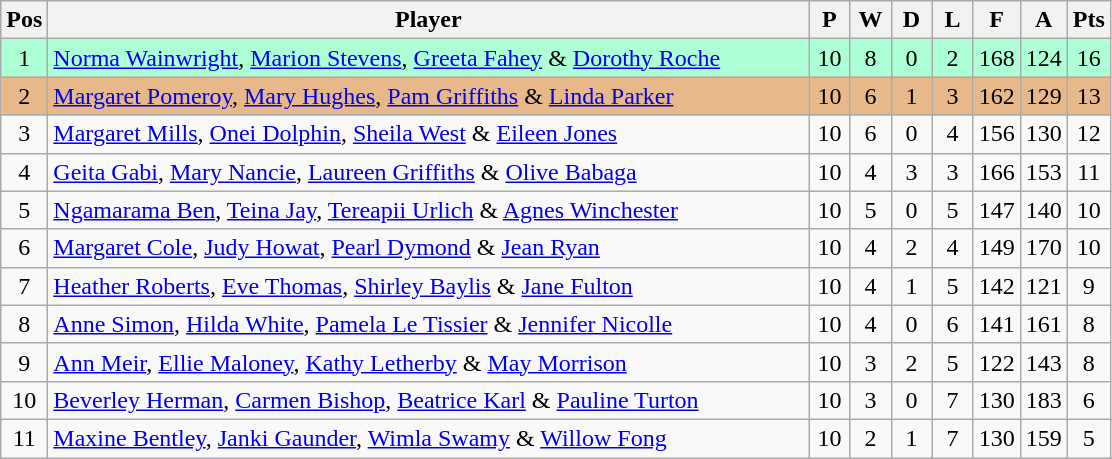<table class="wikitable" style="font-size: 100%">
<tr>
<th width=20>Pos</th>
<th width=500>Player</th>
<th width=20>P</th>
<th width=20>W</th>
<th width=20>D</th>
<th width=20>L</th>
<th width=20>F</th>
<th width=20>A</th>
<th width=20>Pts</th>
</tr>
<tr align=center style="background: #ADFFD6;">
<td>1</td>
<td align="left"> <a href='#'>Norma Wainwright</a>, <a href='#'>Marion Stevens</a>, <a href='#'>Greeta Fahey</a> & <a href='#'>Dorothy Roche</a></td>
<td>10</td>
<td>8</td>
<td>0</td>
<td>2</td>
<td>168</td>
<td>124</td>
<td>16</td>
</tr>
<tr align=center style="background: #E6B88A;">
<td>2</td>
<td align="left"> <a href='#'>Margaret Pomeroy</a>, <a href='#'>Mary Hughes</a>, <a href='#'>Pam Griffiths</a> & <a href='#'>Linda Parker</a></td>
<td>10</td>
<td>6</td>
<td>1</td>
<td>3</td>
<td>162</td>
<td>129</td>
<td>13</td>
</tr>
<tr align=center>
<td>3</td>
<td align="left"> <a href='#'>Margaret Mills</a>, <a href='#'>Onei Dolphin</a>, <a href='#'>Sheila West</a> & <a href='#'>Eileen Jones</a></td>
<td>10</td>
<td>6</td>
<td>0</td>
<td>4</td>
<td>156</td>
<td>130</td>
<td>12</td>
</tr>
<tr align=center>
<td>4</td>
<td align="left"> <a href='#'>Geita Gabi</a>, <a href='#'>Mary Nancie</a>, <a href='#'>Laureen Griffiths</a> & <a href='#'>Olive Babaga</a></td>
<td>10</td>
<td>4</td>
<td>3</td>
<td>3</td>
<td>166</td>
<td>153</td>
<td>11</td>
</tr>
<tr align=center>
<td>5</td>
<td align="left"> <a href='#'>Ngamarama Ben</a>, <a href='#'>Teina Jay</a>, <a href='#'>Tereapii Urlich</a> & <a href='#'>Agnes Winchester</a></td>
<td>10</td>
<td>5</td>
<td>0</td>
<td>5</td>
<td>147</td>
<td>140</td>
<td>10</td>
</tr>
<tr align=center>
<td>6</td>
<td align="left"> <a href='#'>Margaret Cole</a>, <a href='#'>Judy Howat</a>, <a href='#'>Pearl Dymond</a> & <a href='#'>Jean Ryan</a></td>
<td>10</td>
<td>4</td>
<td>2</td>
<td>4</td>
<td>149</td>
<td>170</td>
<td>10</td>
</tr>
<tr align=center>
<td>7</td>
<td align="left"> <a href='#'>Heather Roberts</a>, <a href='#'>Eve Thomas</a>, <a href='#'>Shirley Baylis</a> & <a href='#'>Jane Fulton</a></td>
<td>10</td>
<td>4</td>
<td>1</td>
<td>5</td>
<td>142</td>
<td>121</td>
<td>9</td>
</tr>
<tr align=center>
<td>8</td>
<td align="left"> <a href='#'>Anne Simon</a>, <a href='#'>Hilda White</a>, <a href='#'>Pamela Le Tissier</a> & <a href='#'>Jennifer Nicolle</a></td>
<td>10</td>
<td>4</td>
<td>0</td>
<td>6</td>
<td>141</td>
<td>161</td>
<td>8</td>
</tr>
<tr align=center>
<td>9</td>
<td align="left"> <a href='#'>Ann Meir</a>, <a href='#'>Ellie Maloney</a>, <a href='#'>Kathy Letherby</a> & <a href='#'>May Morrison</a></td>
<td>10</td>
<td>3</td>
<td>2</td>
<td>5</td>
<td>122</td>
<td>143</td>
<td>8</td>
</tr>
<tr align=center>
<td>10</td>
<td align="left"> <a href='#'>Beverley Herman</a>, <a href='#'>Carmen Bishop</a>, <a href='#'>Beatrice Karl</a> & <a href='#'>Pauline Turton</a></td>
<td>10</td>
<td>3</td>
<td>0</td>
<td>7</td>
<td>130</td>
<td>183</td>
<td>6</td>
</tr>
<tr align=center>
<td>11</td>
<td align="left"> <a href='#'>Maxine Bentley</a>, <a href='#'>Janki Gaunder</a>, <a href='#'>Wimla Swamy</a> & <a href='#'>Willow Fong</a></td>
<td>10</td>
<td>2</td>
<td>1</td>
<td>7</td>
<td>130</td>
<td>159</td>
<td>5</td>
</tr>
</table>
